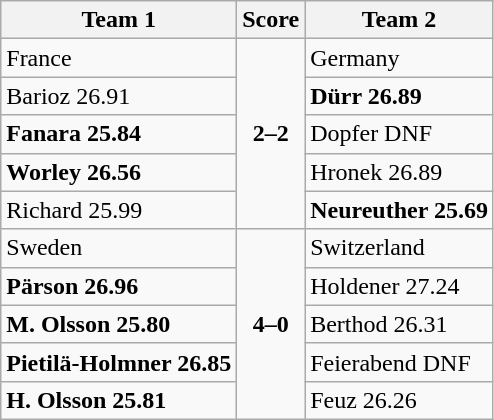<table class="wikitable">
<tr>
<th>Team 1</th>
<th>Score</th>
<th>Team 2</th>
</tr>
<tr>
<td> France</td>
<td rowspan=5 align="center"><strong>2–2</strong></td>
<td> Germany</td>
</tr>
<tr>
<td>Barioz 26.91</td>
<td><strong>Dürr 26.89</strong></td>
</tr>
<tr>
<td><strong>Fanara 25.84</strong></td>
<td>Dopfer DNF</td>
</tr>
<tr>
<td><strong>Worley 26.56</strong></td>
<td>Hronek 26.89</td>
</tr>
<tr>
<td>Richard 25.99</td>
<td><strong>Neureuther 25.69</strong></td>
</tr>
<tr>
<td> Sweden</td>
<td rowspan=5 align="center"><strong>4–0</strong></td>
<td> Switzerland</td>
</tr>
<tr>
<td><strong>Pärson 26.96</strong></td>
<td>Holdener 27.24</td>
</tr>
<tr>
<td><strong>M. Olsson 25.80</strong></td>
<td>Berthod 26.31</td>
</tr>
<tr>
<td><strong>Pietilä-Holmner 26.85</strong></td>
<td>Feierabend DNF</td>
</tr>
<tr>
<td><strong>H. Olsson 25.81</strong></td>
<td>Feuz 26.26</td>
</tr>
</table>
